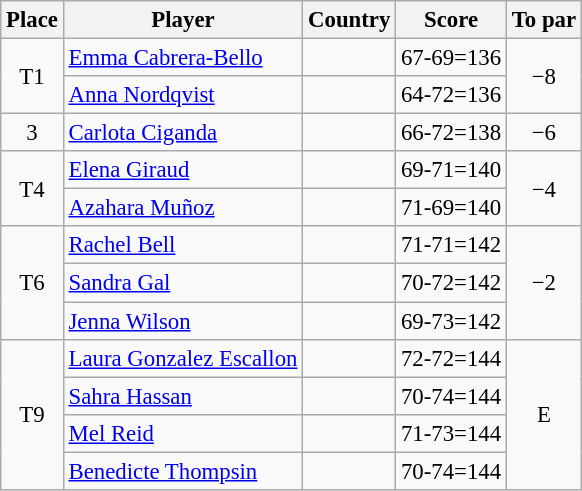<table class="wikitable" style="font-size:95%;">
<tr>
<th>Place</th>
<th>Player</th>
<th>Country</th>
<th>Score</th>
<th>To par</th>
</tr>
<tr>
<td rowspan="2" align="center">T1</td>
<td><a href='#'>Emma Cabrera-Bello</a></td>
<td></td>
<td align="center">67-69=136</td>
<td rowspan="2" align="center">−8</td>
</tr>
<tr>
<td><a href='#'>Anna Nordqvist</a></td>
<td></td>
<td>64-72=136</td>
</tr>
<tr>
<td align="center">3</td>
<td><a href='#'>Carlota Ciganda</a></td>
<td></td>
<td align="center">66-72=138</td>
<td align="center">−6</td>
</tr>
<tr>
<td rowspan="2" align="center">T4</td>
<td><a href='#'>Elena Giraud</a></td>
<td></td>
<td align="center">69-71=140</td>
<td rowspan="2" align="center">−4</td>
</tr>
<tr>
<td><a href='#'>Azahara Muñoz</a></td>
<td></td>
<td align="center">71-69=140</td>
</tr>
<tr>
<td rowspan="3" align="center">T6</td>
<td><a href='#'>Rachel Bell</a></td>
<td></td>
<td align="center">71-71=142</td>
<td rowspan="3" align="center">−2</td>
</tr>
<tr>
<td><a href='#'>Sandra Gal</a></td>
<td></td>
<td align="center">70-72=142</td>
</tr>
<tr>
<td><a href='#'>Jenna Wilson</a></td>
<td></td>
<td align="center">69-73=142</td>
</tr>
<tr>
<td rowspan="4" align="center">T9</td>
<td><a href='#'>Laura Gonzalez Escallon</a></td>
<td></td>
<td align="center">72-72=144</td>
<td rowspan="4" align="center">E</td>
</tr>
<tr>
<td><a href='#'>Sahra Hassan</a></td>
<td></td>
<td align="center">70-74=144</td>
</tr>
<tr>
<td><a href='#'>Mel Reid</a></td>
<td></td>
<td align="center">71-73=144</td>
</tr>
<tr>
<td><a href='#'>Benedicte Thompsin</a></td>
<td></td>
<td align="center">70-74=144</td>
</tr>
</table>
